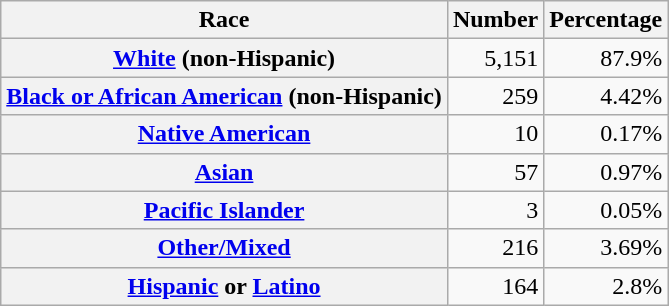<table class="wikitable" style="text-align:right">
<tr>
<th scope="col">Race</th>
<th scope="col">Number</th>
<th scope="col">Percentage</th>
</tr>
<tr>
<th scope="row"><a href='#'>White</a> (non-Hispanic)</th>
<td>5,151</td>
<td>87.9%</td>
</tr>
<tr>
<th scope="row"><a href='#'>Black or African American</a> (non-Hispanic)</th>
<td>259</td>
<td>4.42%</td>
</tr>
<tr>
<th scope="row"><a href='#'>Native American</a></th>
<td>10</td>
<td>0.17%</td>
</tr>
<tr>
<th scope="row"><a href='#'>Asian</a></th>
<td>57</td>
<td>0.97%</td>
</tr>
<tr>
<th scope="row"><a href='#'>Pacific Islander</a></th>
<td>3</td>
<td>0.05%</td>
</tr>
<tr>
<th scope="row"><a href='#'>Other/Mixed</a></th>
<td>216</td>
<td>3.69%</td>
</tr>
<tr>
<th scope="row"><a href='#'>Hispanic</a> or <a href='#'>Latino</a></th>
<td>164</td>
<td>2.8%</td>
</tr>
</table>
